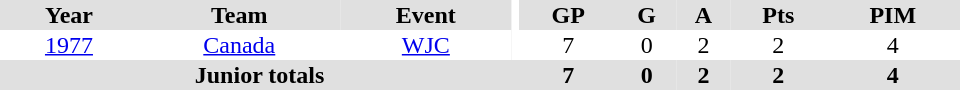<table border="0" cellpadding="1" cellspacing="0" ID="Table3" style="text-align:center; width:40em">
<tr bgcolor="#e0e0e0">
<th>Year</th>
<th>Team</th>
<th>Event</th>
<th rowspan="102" bgcolor="#ffffff"></th>
<th>GP</th>
<th>G</th>
<th>A</th>
<th>Pts</th>
<th>PIM</th>
</tr>
<tr>
<td><a href='#'>1977</a></td>
<td><a href='#'>Canada</a></td>
<td><a href='#'>WJC</a></td>
<td>7</td>
<td>0</td>
<td>2</td>
<td>2</td>
<td>4</td>
</tr>
<tr bgcolor="#e0e0e0">
<th colspan="4">Junior totals</th>
<th>7</th>
<th>0</th>
<th>2</th>
<th>2</th>
<th>4</th>
</tr>
</table>
